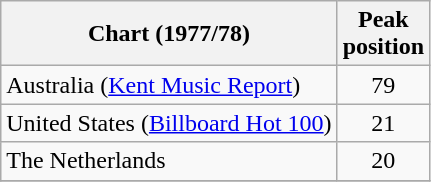<table class="wikitable">
<tr>
<th>Chart (1977/78)</th>
<th>Peak<br> position</th>
</tr>
<tr>
<td>Australia (<a href='#'>Kent Music Report</a>)</td>
<td align="center">79</td>
</tr>
<tr>
<td>United States (<a href='#'>Billboard Hot 100</a>)</td>
<td align="center">21</td>
</tr>
<tr>
<td>The Netherlands</td>
<td align="center">20</td>
</tr>
<tr>
</tr>
</table>
